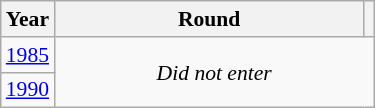<table class="wikitable" style="text-align: center; font-size:90%">
<tr>
<th>Year</th>
<th style="width:200px">Round</th>
<th></th>
</tr>
<tr>
<td><a href='#'>1985</a></td>
<td colspan="2" rowspan="2"><em>Did not enter</em></td>
</tr>
<tr>
<td><a href='#'>1990</a></td>
</tr>
</table>
